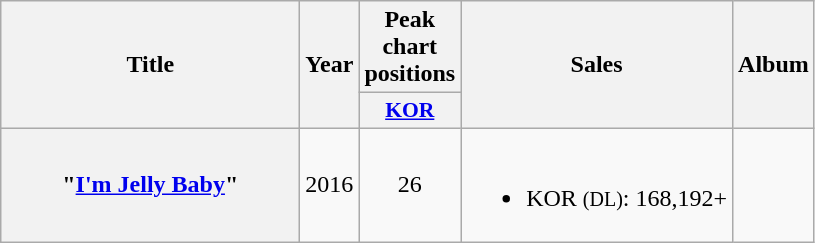<table class="wikitable plainrowheaders" style="text-align:center;" border="1">
<tr>
<th scope="col" rowspan="2" style="width:12em;">Title</th>
<th scope="col" rowspan="2">Year</th>
<th scope="col" colspan="1">Peak chart positions</th>
<th scope="col" rowspan="2">Sales</th>
<th scope="col" rowspan="2">Album</th>
</tr>
<tr>
<th scope="col" style="width:3em;font-size:90%;"><a href='#'>KOR</a><br></th>
</tr>
<tr>
<th scope="row">"<a href='#'>I'm Jelly Baby</a>"</th>
<td rowspan="1">2016</td>
<td align=center>26</td>
<td><br><ul><li>KOR <small>(DL)</small>: 168,192+</li></ul></td>
<td></td>
</tr>
</table>
